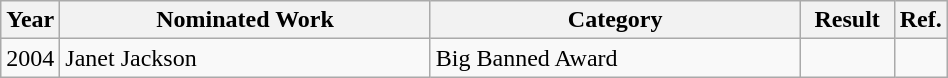<table class="wikitable" width="50%">
<tr>
<th width="5%">Year</th>
<th width="40%">Nominated Work</th>
<th width="40%">Category</th>
<th width="10%">Result</th>
<th width="5%">Ref.</th>
</tr>
<tr>
<td>2004</td>
<td>Janet Jackson</td>
<td>Big Banned Award</td>
<td></td>
<td></td>
</tr>
</table>
